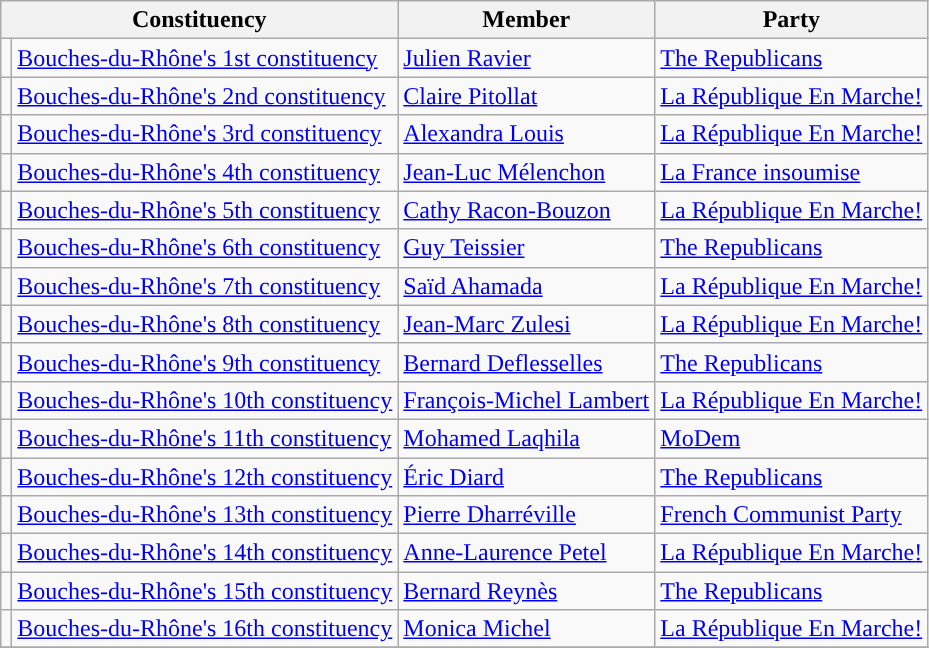<table class="wikitable">
<tr>
<th colspan="2">Constituency</th>
<th>Member</th>
<th>Party</th>
</tr>
<tr>
<td style="background-color: "></td>
<td><a href='#'>Bouches-du-Rhône's 1st constituency</a></td>
<td><a href='#'>Julien Ravier</a></td>
<td><a href='#'>The Republicans</a></td>
</tr>
<tr>
<td style="background-color: "></td>
<td><a href='#'>Bouches-du-Rhône's 2nd constituency</a></td>
<td><a href='#'>Claire Pitollat</a></td>
<td><a href='#'>La République En Marche!</a></td>
</tr>
<tr>
<td style="background-color: "></td>
<td><a href='#'>Bouches-du-Rhône's 3rd constituency</a></td>
<td><a href='#'>Alexandra Louis</a></td>
<td><a href='#'>La République En Marche!</a></td>
</tr>
<tr>
<td style="background-color: "></td>
<td><a href='#'>Bouches-du-Rhône's 4th constituency</a></td>
<td><a href='#'>Jean-Luc Mélenchon</a></td>
<td><a href='#'>La France insoumise</a></td>
</tr>
<tr>
<td style="background-color: "></td>
<td><a href='#'>Bouches-du-Rhône's 5th constituency</a></td>
<td><a href='#'>Cathy Racon-Bouzon</a></td>
<td><a href='#'>La République En Marche!</a></td>
</tr>
<tr>
<td style="background-color: "></td>
<td><a href='#'>Bouches-du-Rhône's 6th constituency</a></td>
<td><a href='#'>Guy Teissier</a></td>
<td><a href='#'>The Republicans</a></td>
</tr>
<tr>
<td style="background-color: "></td>
<td><a href='#'>Bouches-du-Rhône's 7th constituency</a></td>
<td><a href='#'>Saïd Ahamada</a></td>
<td><a href='#'>La République En Marche!</a></td>
</tr>
<tr>
<td style="background-color: "></td>
<td><a href='#'>Bouches-du-Rhône's 8th constituency</a></td>
<td><a href='#'>Jean-Marc Zulesi</a></td>
<td><a href='#'>La République En Marche!</a></td>
</tr>
<tr>
<td style="background-color: "></td>
<td><a href='#'>Bouches-du-Rhône's 9th constituency</a></td>
<td><a href='#'>Bernard Deflesselles</a></td>
<td><a href='#'>The Republicans</a></td>
</tr>
<tr>
<td style="background-color: "></td>
<td><a href='#'>Bouches-du-Rhône's 10th constituency</a></td>
<td><a href='#'>François-Michel Lambert</a></td>
<td><a href='#'>La République En Marche!</a></td>
</tr>
<tr>
<td style="background-color: "></td>
<td><a href='#'>Bouches-du-Rhône's 11th constituency</a></td>
<td><a href='#'>Mohamed Laqhila</a></td>
<td><a href='#'>MoDem</a></td>
</tr>
<tr>
<td style="background-color: "></td>
<td><a href='#'>Bouches-du-Rhône's 12th constituency</a></td>
<td><a href='#'>Éric Diard</a></td>
<td><a href='#'>The Republicans</a></td>
</tr>
<tr>
<td style="background-color: "></td>
<td><a href='#'>Bouches-du-Rhône's 13th constituency</a></td>
<td><a href='#'>Pierre Dharréville</a></td>
<td><a href='#'>French Communist Party</a></td>
</tr>
<tr>
<td style="background-color: "></td>
<td><a href='#'>Bouches-du-Rhône's 14th constituency</a></td>
<td><a href='#'>Anne-Laurence Petel</a></td>
<td><a href='#'>La République En Marche!</a></td>
</tr>
<tr>
<td style="background-color: "></td>
<td><a href='#'>Bouches-du-Rhône's 15th constituency</a></td>
<td><a href='#'>Bernard Reynès</a></td>
<td><a href='#'>The Republicans</a></td>
</tr>
<tr>
<td style="background-color: "></td>
<td><a href='#'>Bouches-du-Rhône's 16th constituency</a></td>
<td><a href='#'>Monica Michel</a></td>
<td><a href='#'>La République En Marche!</a></td>
</tr>
<tr>
</tr>
</table>
